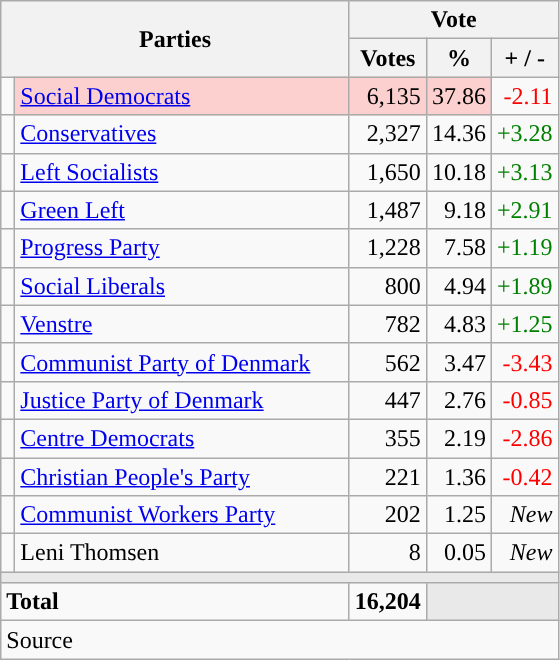<table class="wikitable" style="text-align:right;">
<tr>
<th style="text-align:centre;" rowspan="2" colspan="2" width="225">Parties</th>
<th colspan="3">Vote</th>
</tr>
<tr>
<th width="15">Votes</th>
<th width="15">%</th>
<th width="15">+ / -</th>
</tr>
<tr>
<td width="2" style="color:inherit;background:"></td>
<td bgcolor=#fbd0ce  align="left"><a href='#'>Social Democrats</a></td>
<td bgcolor=#fbd0ce>6,135</td>
<td bgcolor=#fbd0ce>37.86</td>
<td style=color:red;>-2.11</td>
</tr>
<tr>
<td width="2" style="color:inherit;background:"></td>
<td align="left"><a href='#'>Conservatives</a></td>
<td>2,327</td>
<td>14.36</td>
<td style=color:green;>+3.28</td>
</tr>
<tr>
<td width="2" style="color:inherit;background:"></td>
<td align="left"><a href='#'>Left Socialists</a></td>
<td>1,650</td>
<td>10.18</td>
<td style=color:green;>+3.13</td>
</tr>
<tr>
<td width="2" style="color:inherit;background:"></td>
<td align="left"><a href='#'>Green Left</a></td>
<td>1,487</td>
<td>9.18</td>
<td style=color:green;>+2.91</td>
</tr>
<tr>
<td width="2" style="color:inherit;background:"></td>
<td align="left"><a href='#'>Progress Party</a></td>
<td>1,228</td>
<td>7.58</td>
<td style=color:green;>+1.19</td>
</tr>
<tr>
<td width="2" style="color:inherit;background:"></td>
<td align="left"><a href='#'>Social Liberals</a></td>
<td>800</td>
<td>4.94</td>
<td style=color:green;>+1.89</td>
</tr>
<tr>
<td width="2" style="color:inherit;background:"></td>
<td align="left"><a href='#'>Venstre</a></td>
<td>782</td>
<td>4.83</td>
<td style=color:green;>+1.25</td>
</tr>
<tr>
<td width="2" style="color:inherit;background:"></td>
<td align="left"><a href='#'>Communist Party of Denmark</a></td>
<td>562</td>
<td>3.47</td>
<td style=color:red;>-3.43</td>
</tr>
<tr>
<td width="2" style="color:inherit;background:"></td>
<td align="left"><a href='#'>Justice Party of Denmark</a></td>
<td>447</td>
<td>2.76</td>
<td style=color:red;>-0.85</td>
</tr>
<tr>
<td width="2" style="color:inherit;background:"></td>
<td align="left"><a href='#'>Centre Democrats</a></td>
<td>355</td>
<td>2.19</td>
<td style=color:red;>-2.86</td>
</tr>
<tr>
<td width="2" style="color:inherit;background:"></td>
<td align="left"><a href='#'>Christian People's Party</a></td>
<td>221</td>
<td>1.36</td>
<td style=color:red;>-0.42</td>
</tr>
<tr>
<td width="2" style="color:inherit;background:"></td>
<td align="left"><a href='#'>Communist Workers Party</a></td>
<td>202</td>
<td>1.25</td>
<td><em>New</em></td>
</tr>
<tr>
<td width="2" style="color:inherit;background:"></td>
<td align="left">Leni Thomsen</td>
<td>8</td>
<td>0.05</td>
<td><em>New</em></td>
</tr>
<tr>
<td colspan="7" bgcolor="#E9E9E9"></td>
</tr>
<tr>
<td align="left" colspan="2"><strong>Total</strong></td>
<td><strong>16,204</strong></td>
<td bgcolor="#E9E9E9" colspan="2"></td>
</tr>
<tr>
<td align="left" colspan="6">Source</td>
</tr>
</table>
